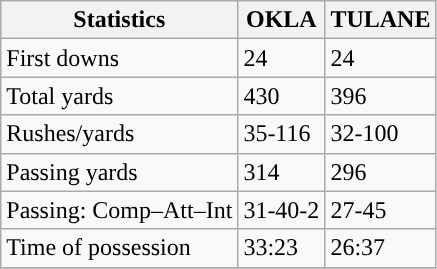<table class="wikitable" style="float: left;">
<tr>
<th>Statistics</th>
<th>OKLA</th>
<th>TULANE</th>
</tr>
<tr>
<td>First downs</td>
<td>24</td>
<td>24</td>
</tr>
<tr>
<td>Total yards</td>
<td>430</td>
<td>396</td>
</tr>
<tr>
<td>Rushes/yards</td>
<td>35-116</td>
<td>32-100</td>
</tr>
<tr>
<td>Passing yards</td>
<td>314</td>
<td>296</td>
</tr>
<tr>
<td>Passing: Comp–Att–Int</td>
<td>31-40-2</td>
<td>27-45</td>
</tr>
<tr>
<td>Time of possession</td>
<td>33:23</td>
<td>26:37</td>
</tr>
<tr>
</tr>
</table>
